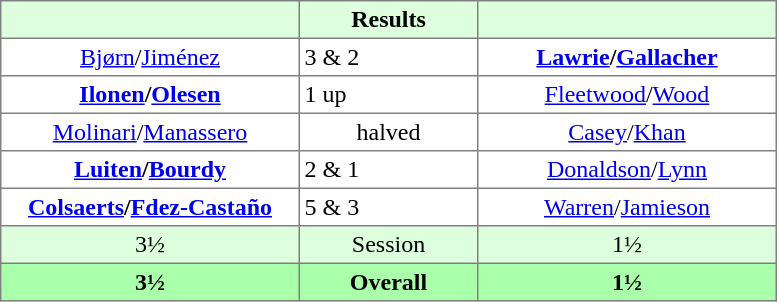<table border="1" cellpadding="3" style="border-collapse:collapse; text-align:center;">
<tr style="background:#ddffdd;">
<th style="width:12em;"></th>
<th style="width:7em;">Results</th>
<th style="width:12em;"> </th>
</tr>
<tr>
<td><a href='#'>Bjørn</a>/<a href='#'>Jiménez</a></td>
<td align=left> 3 & 2</td>
<td><strong><a href='#'>Lawrie</a>/<a href='#'>Gallacher</a></strong></td>
</tr>
<tr>
<td><strong><a href='#'>Ilonen</a>/<a href='#'>Olesen</a></strong></td>
<td align=left> 1 up</td>
<td><a href='#'>Fleetwood</a>/<a href='#'>Wood</a></td>
</tr>
<tr>
<td><a href='#'>Molinari</a>/<a href='#'>Manassero</a></td>
<td>halved</td>
<td><a href='#'>Casey</a>/<a href='#'>Khan</a></td>
</tr>
<tr>
<td><strong><a href='#'>Luiten</a>/<a href='#'>Bourdy</a></strong></td>
<td align=left> 2 & 1</td>
<td><a href='#'>Donaldson</a>/<a href='#'>Lynn</a></td>
</tr>
<tr>
<td><strong><a href='#'>Colsaerts</a>/<a href='#'>Fdez-Castaño</a></strong></td>
<td align=left> 5 & 3</td>
<td><a href='#'>Warren</a>/<a href='#'>Jamieson</a></td>
</tr>
<tr style="background:#ddffdd;">
<td>3½</td>
<td>Session</td>
<td>1½</td>
</tr>
<tr style="background:#aaffaa;">
<th>3½</th>
<th>Overall</th>
<th>1½</th>
</tr>
</table>
